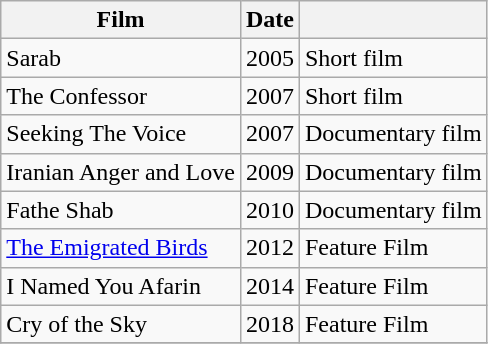<table class="wikitable">
<tr>
<th>Film</th>
<th>Date</th>
<th></th>
</tr>
<tr>
<td>Sarab</td>
<td>2005</td>
<td>Short film</td>
</tr>
<tr>
<td>The Confessor</td>
<td>2007</td>
<td>Short film</td>
</tr>
<tr>
<td>Seeking The Voice</td>
<td>2007</td>
<td>Documentary film</td>
</tr>
<tr>
<td>Iranian Anger and Love</td>
<td>2009</td>
<td>Documentary film</td>
</tr>
<tr>
<td>Fathe Shab</td>
<td>2010</td>
<td>Documentary film</td>
</tr>
<tr>
<td><a href='#'>The Emigrated Birds</a></td>
<td>2012</td>
<td>Feature Film</td>
</tr>
<tr>
<td>I Named You Afarin</td>
<td>2014</td>
<td>Feature Film</td>
</tr>
<tr>
<td>Cry of the Sky</td>
<td>2018</td>
<td>Feature Film</td>
</tr>
<tr>
</tr>
</table>
